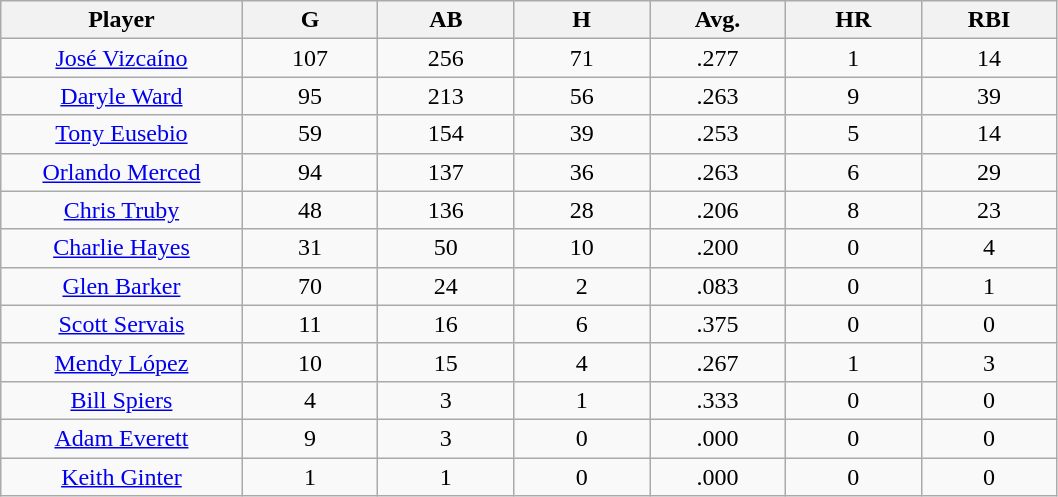<table class="wikitable sortable">
<tr>
<th bgcolor="#DDDDFF" width="16%">Player</th>
<th bgcolor="#DDDDFF" width="9%">G</th>
<th bgcolor="#DDDDFF" width="9%">AB</th>
<th bgcolor="#DDDDFF" width="9%">H</th>
<th bgcolor="#DDDDFF" width="9%">Avg.</th>
<th bgcolor="#DDDDFF" width="9%">HR</th>
<th bgcolor="#DDDDFF" width="9%">RBI</th>
</tr>
<tr align="center">
<td><a href='#'>José Vizcaíno</a></td>
<td>107</td>
<td>256</td>
<td>71</td>
<td>.277</td>
<td>1</td>
<td>14</td>
</tr>
<tr align="center">
<td><a href='#'>Daryle Ward</a></td>
<td>95</td>
<td>213</td>
<td>56</td>
<td>.263</td>
<td>9</td>
<td>39</td>
</tr>
<tr align="center">
<td><a href='#'>Tony Eusebio</a></td>
<td>59</td>
<td>154</td>
<td>39</td>
<td>.253</td>
<td>5</td>
<td>14</td>
</tr>
<tr align="center">
<td><a href='#'>Orlando Merced</a></td>
<td>94</td>
<td>137</td>
<td>36</td>
<td>.263</td>
<td>6</td>
<td>29</td>
</tr>
<tr align="center">
<td><a href='#'>Chris Truby</a></td>
<td>48</td>
<td>136</td>
<td>28</td>
<td>.206</td>
<td>8</td>
<td>23</td>
</tr>
<tr align="center">
<td><a href='#'>Charlie Hayes</a></td>
<td>31</td>
<td>50</td>
<td>10</td>
<td>.200</td>
<td>0</td>
<td>4</td>
</tr>
<tr align="center">
<td><a href='#'>Glen Barker</a></td>
<td>70</td>
<td>24</td>
<td>2</td>
<td>.083</td>
<td>0</td>
<td>1</td>
</tr>
<tr align="center">
<td><a href='#'>Scott Servais</a></td>
<td>11</td>
<td>16</td>
<td>6</td>
<td>.375</td>
<td>0</td>
<td>0</td>
</tr>
<tr align="center">
<td><a href='#'>Mendy López</a></td>
<td>10</td>
<td>15</td>
<td>4</td>
<td>.267</td>
<td>1</td>
<td>3</td>
</tr>
<tr align="center">
<td><a href='#'>Bill Spiers</a></td>
<td>4</td>
<td>3</td>
<td>1</td>
<td>.333</td>
<td>0</td>
<td>0</td>
</tr>
<tr align="center">
<td><a href='#'>Adam Everett</a></td>
<td>9</td>
<td>3</td>
<td>0</td>
<td>.000</td>
<td>0</td>
<td>0</td>
</tr>
<tr align="center">
<td><a href='#'>Keith Ginter</a></td>
<td>1</td>
<td>1</td>
<td>0</td>
<td>.000</td>
<td>0</td>
<td>0</td>
</tr>
</table>
